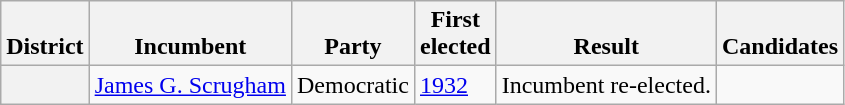<table class=wikitable>
<tr valign=bottom>
<th>District</th>
<th>Incumbent</th>
<th>Party</th>
<th>First<br>elected</th>
<th>Result</th>
<th>Candidates</th>
</tr>
<tr>
<th></th>
<td><a href='#'>James G. Scrugham</a></td>
<td>Democratic</td>
<td><a href='#'>1932</a></td>
<td>Incumbent re-elected.</td>
<td nowrap></td>
</tr>
</table>
